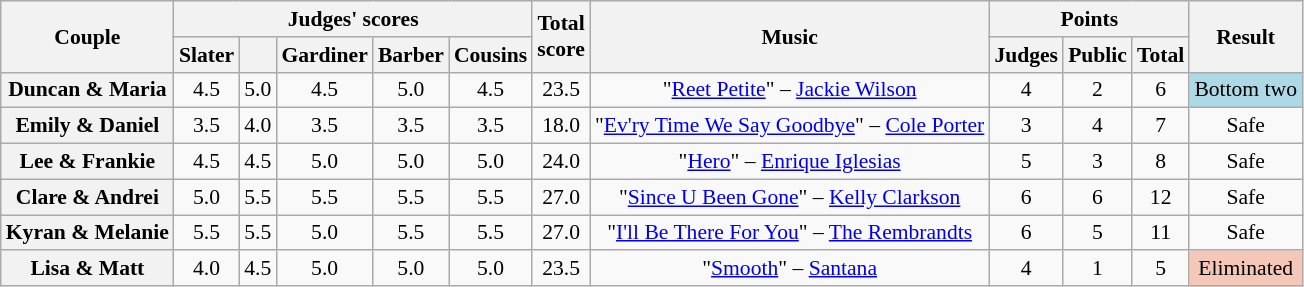<table class="wikitable sortable" style="text-align:center; font-size:90%">
<tr>
<th scope="col" rowspan=2>Couple</th>
<th scope="col" colspan=5 class="unsortable">Judges' scores</th>
<th scope="col" rowspan=2>Total<br>score</th>
<th scope="col" rowspan=2 class="unsortable">Music</th>
<th scope="col" colspan=3>Points</th>
<th scope="col" rowspan=2 class="unsortable">Result</th>
</tr>
<tr>
<th class="unsortable">Slater</th>
<th class="unsortable"></th>
<th class="unsortable">Gardiner</th>
<th class="unsortable">Barber</th>
<th class="unsortable">Cousins</th>
<th class="unsortable">Judges</th>
<th class="unsortable">Public</th>
<th>Total</th>
</tr>
<tr>
<th scope="row">Duncan & Maria</th>
<td>4.5</td>
<td>5.0</td>
<td>4.5</td>
<td>5.0</td>
<td>4.5</td>
<td>23.5</td>
<td>"<a href='#'>Reet Petite</a>" – <a href='#'>Jackie Wilson</a></td>
<td>4</td>
<td>2</td>
<td>6</td>
<td bgcolor=lightblue>Bottom two</td>
</tr>
<tr>
<th scope="row">Emily & Daniel</th>
<td>3.5</td>
<td>4.0</td>
<td>3.5</td>
<td>3.5</td>
<td>3.5</td>
<td>18.0</td>
<td>"<a href='#'>Ev'ry Time We Say Goodbye</a>" – <a href='#'>Cole Porter</a></td>
<td>3</td>
<td>4</td>
<td>7</td>
<td>Safe</td>
</tr>
<tr>
<th scope="row">Lee & Frankie</th>
<td>4.5</td>
<td>4.5</td>
<td>5.0</td>
<td>5.0</td>
<td>5.0</td>
<td>24.0</td>
<td>"<a href='#'>Hero</a>" – <a href='#'>Enrique Iglesias</a></td>
<td>5</td>
<td>3</td>
<td>8</td>
<td>Safe</td>
</tr>
<tr>
<th scope="row">Clare & Andrei</th>
<td>5.0</td>
<td>5.5</td>
<td>5.5</td>
<td>5.5</td>
<td>5.5</td>
<td>27.0</td>
<td>"<a href='#'>Since U Been Gone</a>" – <a href='#'>Kelly Clarkson</a></td>
<td>6</td>
<td>6</td>
<td>12</td>
<td>Safe</td>
</tr>
<tr>
<th scope="row">Kyran & Melanie</th>
<td>5.5</td>
<td>5.5</td>
<td>5.0</td>
<td>5.5</td>
<td>5.5</td>
<td>27.0</td>
<td>"<a href='#'>I'll Be There For You</a>" – <a href='#'>The Rembrandts</a></td>
<td>6</td>
<td>5</td>
<td>11</td>
<td>Safe</td>
</tr>
<tr>
<th scope="row">Lisa & Matt</th>
<td>4.0</td>
<td>4.5</td>
<td>5.0</td>
<td>5.0</td>
<td>5.0</td>
<td>23.5</td>
<td>"<a href='#'>Smooth</a>" – <a href='#'>Santana</a></td>
<td>4</td>
<td>1</td>
<td>5</td>
<td bgcolor="f4c7b8">Eliminated</td>
</tr>
</table>
